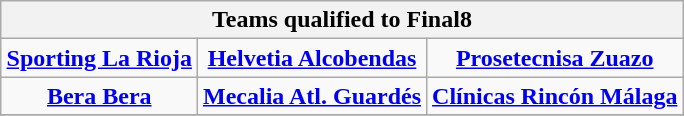<table class="wikitable" style="text-align: center; margin: 0 auto;">
<tr>
<th colspan="4">Teams qualified to Final8</th>
</tr>
<tr>
<td><strong><a href='#'>Sporting La Rioja</a></strong></td>
<td><strong><a href='#'>Helvetia Alcobendas</a></strong></td>
<td><strong><a href='#'>Prosetecnisa Zuazo</a></strong></td>
</tr>
<tr>
<td><strong><a href='#'>Bera Bera</a></strong></td>
<td><strong><a href='#'>Mecalia Atl. Guardés</a></strong></td>
<td><strong><a href='#'>Clínicas Rincón Málaga</a></strong></td>
</tr>
<tr>
</tr>
</table>
